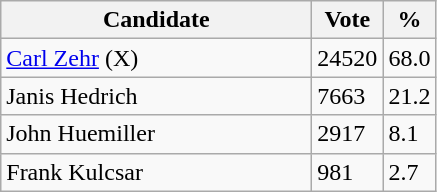<table class="wikitable">
<tr>
<th bgcolor="#DDDDFF" width="200px">Candidate</th>
<th bgcolor="#DDDDFF">Vote</th>
<th bgcolor="#DDDDFF">%</th>
</tr>
<tr>
<td><a href='#'>Carl Zehr</a> (X)</td>
<td>24520</td>
<td>68.0</td>
</tr>
<tr>
<td>Janis Hedrich</td>
<td>7663</td>
<td>21.2</td>
</tr>
<tr>
<td>John Huemiller</td>
<td>2917</td>
<td>8.1</td>
</tr>
<tr>
<td>Frank Kulcsar</td>
<td>981</td>
<td>2.7</td>
</tr>
</table>
